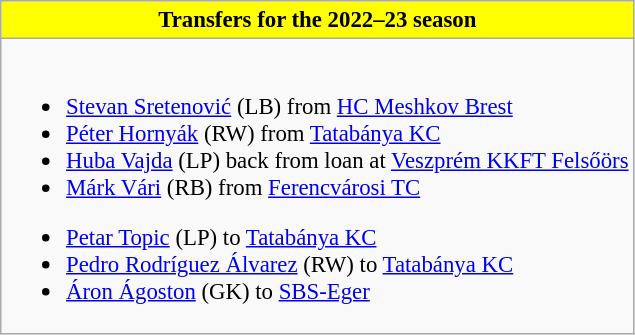<table class="wikitable collapsible collapsed" style="font-size:95%">
<tr>
<th style="color:black; background:yellow"> <strong>Transfers for the 2022–23 season</strong></th>
</tr>
<tr>
<td><br>
<ul><li> <a href='#'>Stevan Sretenović</a> (LB) from  <a href='#'>HC Meshkov Brest</a></li><li> <a href='#'>Péter Hornyák</a> (RW) from  <a href='#'>Tatabánya KC</a></li><li> <a href='#'>Huba Vajda</a> (LP) back from loan at  <a href='#'>Veszprém KKFT Felsőörs</a></li><li> <a href='#'>Márk Vári</a> (RB) from  <a href='#'>Ferencvárosi TC</a></li></ul><ul><li> <a href='#'>Petar Topic</a> (LP) to  <a href='#'>Tatabánya KC</a></li><li> <a href='#'>Pedro Rodríguez Álvarez</a> (RW) to  <a href='#'>Tatabánya KC</a></li><li> <a href='#'>Áron Ágoston</a> (GK) to  <a href='#'>SBS-Eger</a></li></ul></td>
</tr>
</table>
